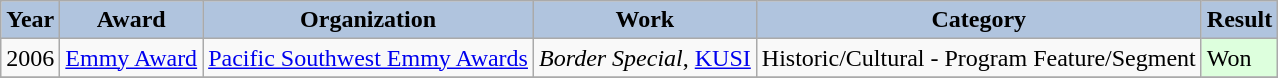<table class="wikitable">
<tr>
<th style="background:#B0C4DE;">Year</th>
<th style="background:#B0C4DE;">Award</th>
<th style="background:#B0C4DE;">Organization</th>
<th style="background:#B0C4DE;">Work</th>
<th style="background:#B0C4DE;">Category</th>
<th style="background:#B0C4DE;">Result</th>
</tr>
<tr>
<td>2006</td>
<td><a href='#'>Emmy Award</a></td>
<td><a href='#'>Pacific Southwest Emmy Awards</a></td>
<td><em>Border Special</em>, <a href='#'>KUSI</a></td>
<td>Historic/Cultural - Program Feature/Segment</td>
<td bgcolor="#ddffdd">Won</td>
</tr>
<tr>
</tr>
</table>
